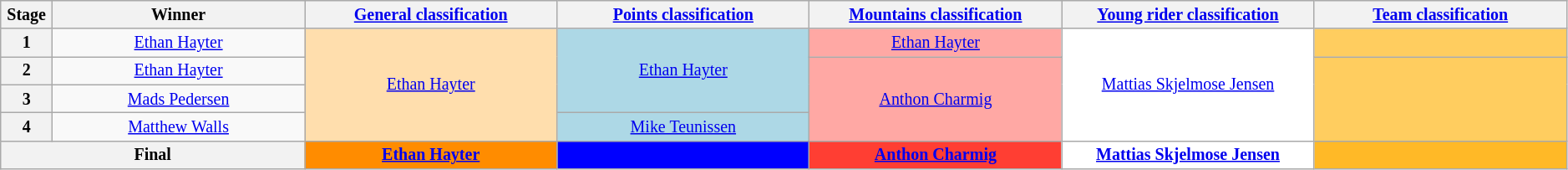<table class="wikitable" style="text-align: center; font-size:smaller;">
<tr style="background:#efefef;">
<th scope="col" style="width:2%;">Stage</th>
<th scope="col" style="width:14%;">Winner</th>
<th scope="col" style="width:14%;"><a href='#'>General classification</a><br></th>
<th scope="col" style="width:14%;"><a href='#'>Points classification</a><br></th>
<th scope="col" style="width:14%;"><a href='#'>Mountains classification</a><br></th>
<th scope="col" style="width:14%;"><a href='#'>Young rider classification</a><br></th>
<th scope="col" style="width:14%;"><a href='#'>Team classification</a></th>
</tr>
<tr>
<th>1</th>
<td><a href='#'>Ethan Hayter</a></td>
<td style="background:navajowhite;" rowspan="4"><a href='#'>Ethan Hayter</a></td>
<td style="background:lightblue;" rowspan="3"><a href='#'>Ethan Hayter</a></td>
<td style="background:#FFA8A4;"><a href='#'>Ethan Hayter</a></td>
<td style="background:white;" rowspan="4"><a href='#'>Mattias Skjelmose Jensen</a></td>
<td style="background:#FFCD5F;"></td>
</tr>
<tr>
<th>2</th>
<td><a href='#'>Ethan Hayter</a></td>
<td style="background:#FFA8A4;" rowspan="3"><a href='#'>Anthon Charmig</a></td>
<td style="background:#FFCD5F;" rowspan="3"></td>
</tr>
<tr>
<th>3</th>
<td><a href='#'>Mads Pedersen</a></td>
</tr>
<tr>
<th>4</th>
<td><a href='#'>Matthew Walls</a></td>
<td style="background:lightblue;"><a href='#'>Mike Teunissen</a></td>
</tr>
<tr>
<th colspan="2">Final</th>
<th style="background:#FF8C00;"><a href='#'>Ethan Hayter</a></th>
<th style="background:blue;"></th>
<th style="background:#FF3E33;"><a href='#'>Anthon Charmig</a></th>
<th style="background:white;"><a href='#'>Mattias Skjelmose Jensen</a></th>
<th style="background:#FFB927;"></th>
</tr>
</table>
